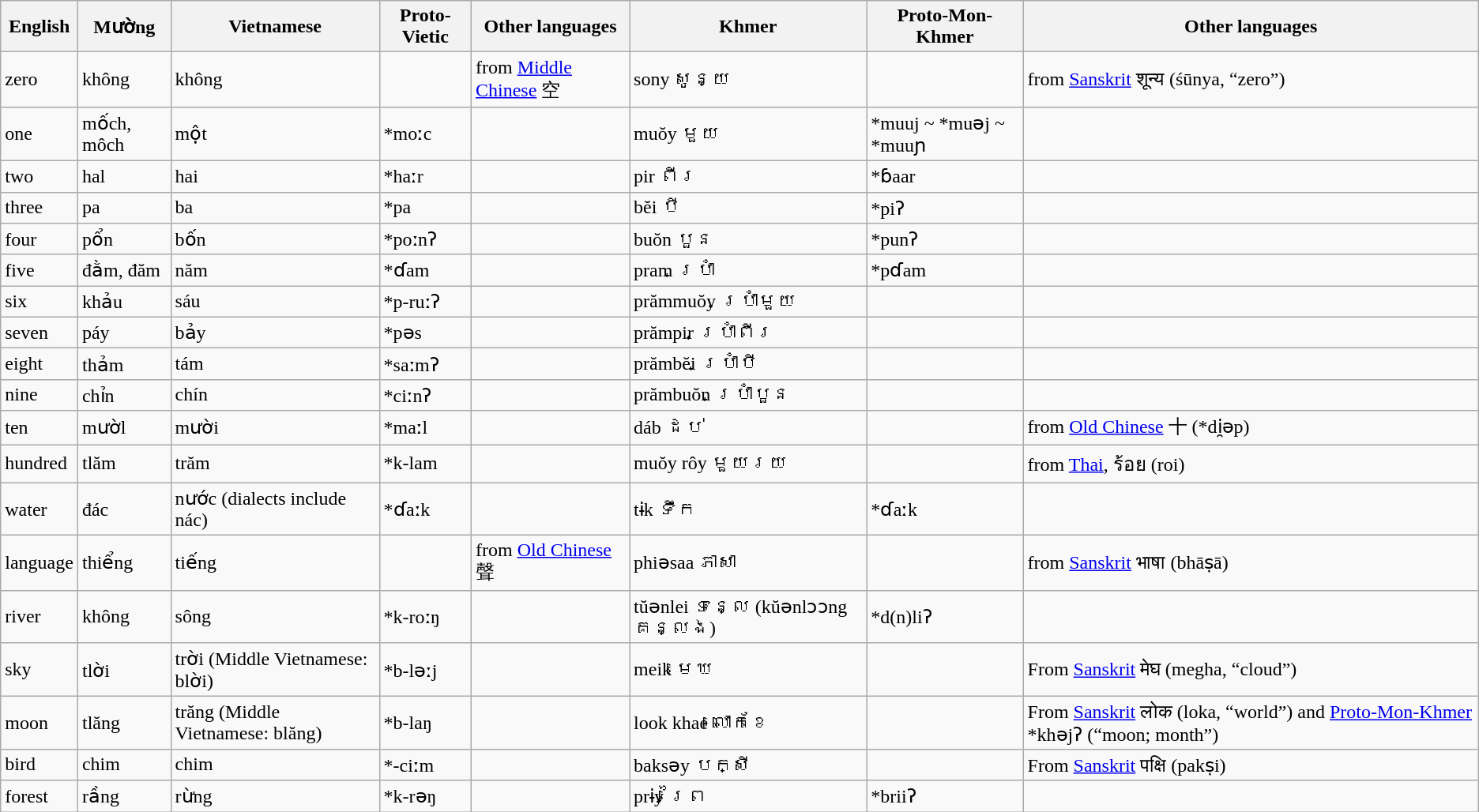<table class="wikitable">
<tr>
<th>English</th>
<th>Mường</th>
<th>Vietnamese</th>
<th>Proto-Vietic</th>
<th>Other languages</th>
<th>Khmer</th>
<th>Proto-Mon-Khmer</th>
<th>Other languages</th>
</tr>
<tr>
<td>zero</td>
<td>không</td>
<td>không</td>
<td></td>
<td>from <a href='#'>Middle Chinese</a> 空</td>
<td>sony សូន្យ</td>
<td></td>
<td>from <a href='#'>Sanskrit</a> शून्य (śūnya, “zero”)</td>
</tr>
<tr>
<td>one</td>
<td>mốch, môch</td>
<td>một</td>
<td>*moːc</td>
<td></td>
<td>muŏy មួយ</td>
<td>*muuj ~ *muəj ~ *muuɲ</td>
<td></td>
</tr>
<tr>
<td>two</td>
<td>hal</td>
<td>hai</td>
<td>*haːr</td>
<td></td>
<td>pir ពីរ</td>
<td>*ɓaar</td>
<td></td>
</tr>
<tr>
<td>three</td>
<td>pa</td>
<td>ba</td>
<td>*pa</td>
<td></td>
<td>bĕi បី</td>
<td>*piʔ</td>
<td></td>
</tr>
<tr>
<td>four</td>
<td>pổn</td>
<td>bốn</td>
<td>*poːnʔ</td>
<td></td>
<td>buŏn បួន</td>
<td>*punʔ</td>
<td></td>
</tr>
<tr>
<td>five</td>
<td>đằm, đăm</td>
<td>năm</td>
<td>*ɗam</td>
<td></td>
<td>pram ប្រាំ</td>
<td>*pɗam</td>
<td></td>
</tr>
<tr>
<td>six</td>
<td>khảu</td>
<td>sáu</td>
<td>*p-ruːʔ</td>
<td></td>
<td>prămmuŏy ប្រាំមួយ</td>
<td></td>
<td></td>
</tr>
<tr>
<td>seven</td>
<td>páy</td>
<td>bảy</td>
<td>*pəs</td>
<td></td>
<td>prămpir ប្រាំពីរ</td>
<td></td>
<td></td>
</tr>
<tr>
<td>eight</td>
<td>thảm</td>
<td>tám</td>
<td>*saːmʔ</td>
<td></td>
<td>prămbĕi ប្រាំបី</td>
<td></td>
<td></td>
</tr>
<tr>
<td>nine</td>
<td>chỉn</td>
<td>chín</td>
<td>*ciːnʔ</td>
<td></td>
<td>prămbuŏn ប្រាំបួន</td>
<td></td>
<td></td>
</tr>
<tr>
<td>ten</td>
<td>mườl</td>
<td>mười</td>
<td>*maːl</td>
<td></td>
<td>dáb ដប់</td>
<td></td>
<td>from <a href='#'>Old Chinese</a> 十 (*di̯əp)</td>
</tr>
<tr>
<td>hundred</td>
<td>tlăm</td>
<td>trăm</td>
<td>*k-lam</td>
<td></td>
<td>muŏy rôy មួយរយ</td>
<td></td>
<td>from <a href='#'>Thai</a>, ร้อย (roi)</td>
</tr>
<tr>
<td>water</td>
<td>đác</td>
<td>nước (dialects include nác)</td>
<td>*ɗaːk</td>
<td></td>
<td>tɨk ទឹក</td>
<td>*ɗaːk</td>
<td></td>
</tr>
<tr>
<td>language</td>
<td>thiểng</td>
<td>tiếng</td>
<td></td>
<td>from <a href='#'>Old Chinese</a> 聲</td>
<td>phiəsaa ភាសា</td>
<td></td>
<td>from <a href='#'>Sanskrit</a> भाषा (bhāṣā)</td>
</tr>
<tr>
<td>river</td>
<td>không</td>
<td>sông</td>
<td>*k-roːŋ</td>
<td></td>
<td>tŭənlei ទន្លេ (kŭənlɔɔng គន្លង)</td>
<td>*d(n)liʔ</td>
<td></td>
</tr>
<tr>
<td>sky</td>
<td>tlời</td>
<td>trời (Middle Vietnamese: blời)</td>
<td>*b-ləːj</td>
<td></td>
<td>meik មេឃ</td>
<td></td>
<td>From <a href='#'>Sanskrit</a> मेघ (megha, “cloud”)</td>
</tr>
<tr>
<td>moon</td>
<td>tlăng</td>
<td>trăng (Middle Vietnamese: blăng)</td>
<td>*b-laŋ</td>
<td></td>
<td>look khae លោកខែ</td>
<td></td>
<td>From <a href='#'>Sanskrit</a> लोक (loka, “world”) and <a href='#'>Proto-Mon-Khmer</a> *khəjʔ (“moon; month”)</td>
</tr>
<tr>
<td>bird</td>
<td>chim</td>
<td>chim</td>
<td>*-ciːm</td>
<td></td>
<td>baksəy បក្សី</td>
<td></td>
<td>From <a href='#'>Sanskrit</a> पक्षि (pakṣi)</td>
</tr>
<tr>
<td>forest</td>
<td>rầng</td>
<td>rừng</td>
<td>*k-rəŋ</td>
<td></td>
<td>prɨy ព្រៃ</td>
<td>*briiʔ</td>
<td></td>
</tr>
</table>
